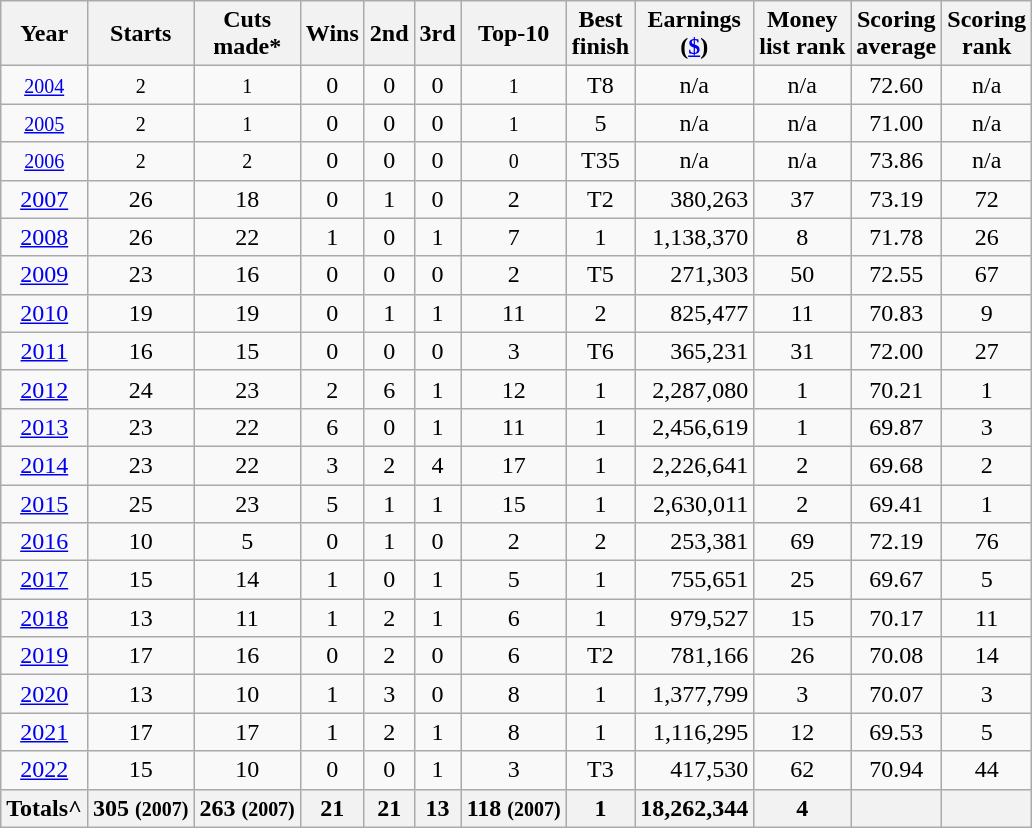<table class=wikitable style=text-align:center>
<tr>
<th>Year</th>
<th>Starts</th>
<th>Cuts <br>made*</th>
<th>Wins</th>
<th>2nd</th>
<th>3rd</th>
<th>Top-10</th>
<th>Best <br>finish</th>
<th>Earnings<br>(<a href='#'>$</a>)</th>
<th>Money <br>list rank</th>
<th>Scoring <br>average</th>
<th>Scoring<br>rank</th>
</tr>
<tr>
<td><small><a href='#'>2004</a></small></td>
<td><small>2</small></td>
<td><small>1</small></td>
<td>0</td>
<td>0</td>
<td>0</td>
<td><small>1</small></td>
<td>T8</td>
<td>n/a</td>
<td>n/a</td>
<td>72.60</td>
<td>n/a</td>
</tr>
<tr>
<td><small><a href='#'>2005</a></small></td>
<td><small>2</small></td>
<td><small>1</small></td>
<td>0</td>
<td>0</td>
<td>0</td>
<td><small>1</small></td>
<td>5</td>
<td>n/a</td>
<td>n/a</td>
<td>71.00</td>
<td>n/a</td>
</tr>
<tr>
<td><small><a href='#'>2006</a></small></td>
<td><small>2</small></td>
<td><small>2</small></td>
<td>0</td>
<td>0</td>
<td>0</td>
<td><small>0</small></td>
<td>T35</td>
<td>n/a</td>
<td>n/a</td>
<td>73.86</td>
<td>n/a</td>
</tr>
<tr>
<td><a href='#'>2007</a></td>
<td>26</td>
<td>18</td>
<td>0</td>
<td>1</td>
<td>0</td>
<td>2</td>
<td>T2</td>
<td align="right">380,263</td>
<td>37</td>
<td>73.19</td>
<td>72</td>
</tr>
<tr>
<td><a href='#'>2008</a></td>
<td>26</td>
<td>22</td>
<td>1</td>
<td>0</td>
<td>1</td>
<td>7</td>
<td>1</td>
<td align="right">1,138,370</td>
<td>8</td>
<td>71.78</td>
<td>26</td>
</tr>
<tr>
<td><a href='#'>2009</a></td>
<td>23</td>
<td>16</td>
<td>0</td>
<td>0</td>
<td>0</td>
<td>2</td>
<td>T5</td>
<td align="right">271,303</td>
<td>50</td>
<td>72.55</td>
<td>67</td>
</tr>
<tr>
<td><a href='#'>2010</a></td>
<td>19</td>
<td>19</td>
<td>0</td>
<td>1</td>
<td>1</td>
<td>11</td>
<td>2</td>
<td align="right">825,477</td>
<td>11</td>
<td>70.83</td>
<td>9</td>
</tr>
<tr>
<td><a href='#'>2011</a></td>
<td>16</td>
<td>15</td>
<td>0</td>
<td>0</td>
<td>0</td>
<td>3</td>
<td>T6</td>
<td align="right">365,231</td>
<td>31</td>
<td>72.00</td>
<td>27</td>
</tr>
<tr>
<td><a href='#'>2012</a></td>
<td>24</td>
<td>23</td>
<td>2</td>
<td>6</td>
<td>1</td>
<td>12</td>
<td>1</td>
<td align="right">2,287,080</td>
<td>1</td>
<td>70.21</td>
<td>1</td>
</tr>
<tr>
<td><a href='#'>2013</a></td>
<td>23</td>
<td>22</td>
<td>6</td>
<td>0</td>
<td>1</td>
<td>11</td>
<td>1</td>
<td align="right">2,456,619</td>
<td>1</td>
<td>69.87</td>
<td>3</td>
</tr>
<tr>
<td><a href='#'>2014</a></td>
<td>23</td>
<td>22</td>
<td>3</td>
<td>2</td>
<td>4</td>
<td>17</td>
<td>1</td>
<td align="right">2,226,641</td>
<td>2</td>
<td>69.68</td>
<td>2</td>
</tr>
<tr>
<td><a href='#'>2015</a></td>
<td>25</td>
<td>23</td>
<td>5</td>
<td>1</td>
<td>1</td>
<td>15</td>
<td>1</td>
<td align="right">2,630,011</td>
<td>2</td>
<td>69.41</td>
<td>1</td>
</tr>
<tr>
<td><a href='#'>2016</a></td>
<td>10</td>
<td>5</td>
<td>0</td>
<td>1</td>
<td>0</td>
<td>2</td>
<td>2</td>
<td align=right>253,381</td>
<td>69</td>
<td>72.19</td>
<td>76</td>
</tr>
<tr>
<td><a href='#'>2017</a></td>
<td>15</td>
<td>14</td>
<td>1</td>
<td>0</td>
<td>1</td>
<td>5</td>
<td>1</td>
<td align=right>755,651</td>
<td>25</td>
<td>69.67</td>
<td>5</td>
</tr>
<tr>
<td><a href='#'>2018</a></td>
<td>13</td>
<td>11</td>
<td>1</td>
<td>2</td>
<td>1</td>
<td>6</td>
<td>1</td>
<td align=right>979,527</td>
<td>15</td>
<td>70.17</td>
<td>11</td>
</tr>
<tr>
<td><a href='#'>2019</a></td>
<td>17</td>
<td>16</td>
<td>0</td>
<td>2</td>
<td>0</td>
<td>6</td>
<td>T2</td>
<td align=right>781,166</td>
<td>26</td>
<td>70.08</td>
<td>14</td>
</tr>
<tr>
<td><a href='#'>2020</a></td>
<td>13</td>
<td>10 </td>
<td>1</td>
<td>3</td>
<td>0</td>
<td>8</td>
<td>1</td>
<td align=right>1,377,799</td>
<td>3</td>
<td>70.07</td>
<td>3</td>
</tr>
<tr>
<td><a href='#'>2021</a></td>
<td>17</td>
<td>17</td>
<td>1</td>
<td>2</td>
<td>1</td>
<td>8</td>
<td>1</td>
<td align=right>1,116,295</td>
<td>12</td>
<td>69.53</td>
<td>5</td>
</tr>
<tr>
<td><a href='#'>2022</a></td>
<td>15</td>
<td>10</td>
<td>0</td>
<td>0</td>
<td>1</td>
<td>3</td>
<td>T3</td>
<td align=right>417,530</td>
<td>62</td>
<td>70.94</td>
<td>44</td>
</tr>
<tr>
<th>Totals^</th>
<th>305 <small>(2007)</small> </th>
<th>263 <small>(2007)</small> </th>
<th>21</th>
<th>21</th>
<th>13</th>
<th>118 <small>(2007)</small> </th>
<th>1</th>
<th>18,262,344 </th>
<th>4</th>
<th></th>
<th></th>
</tr>
</table>
